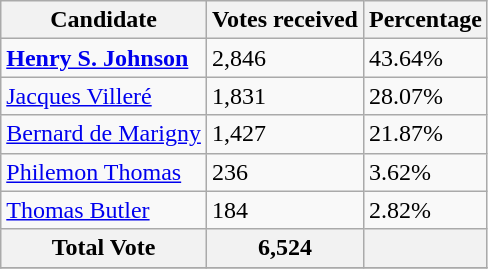<table class="wikitable">
<tr>
<th>Candidate</th>
<th>Votes received</th>
<th>Percentage</th>
</tr>
<tr>
<td><strong><a href='#'>Henry S. Johnson</a></strong></td>
<td>2,846</td>
<td>43.64%</td>
</tr>
<tr>
<td><a href='#'>Jacques Villeré</a></td>
<td>1,831</td>
<td>28.07%</td>
</tr>
<tr>
<td><a href='#'>Bernard de Marigny</a></td>
<td>1,427</td>
<td>21.87%</td>
</tr>
<tr>
<td><a href='#'>Philemon Thomas</a></td>
<td>236</td>
<td>3.62%</td>
</tr>
<tr>
<td><a href='#'>Thomas Butler</a></td>
<td>184</td>
<td>2.82%</td>
</tr>
<tr>
<th>Total Vote</th>
<th>6,524</th>
<th></th>
</tr>
<tr>
</tr>
</table>
